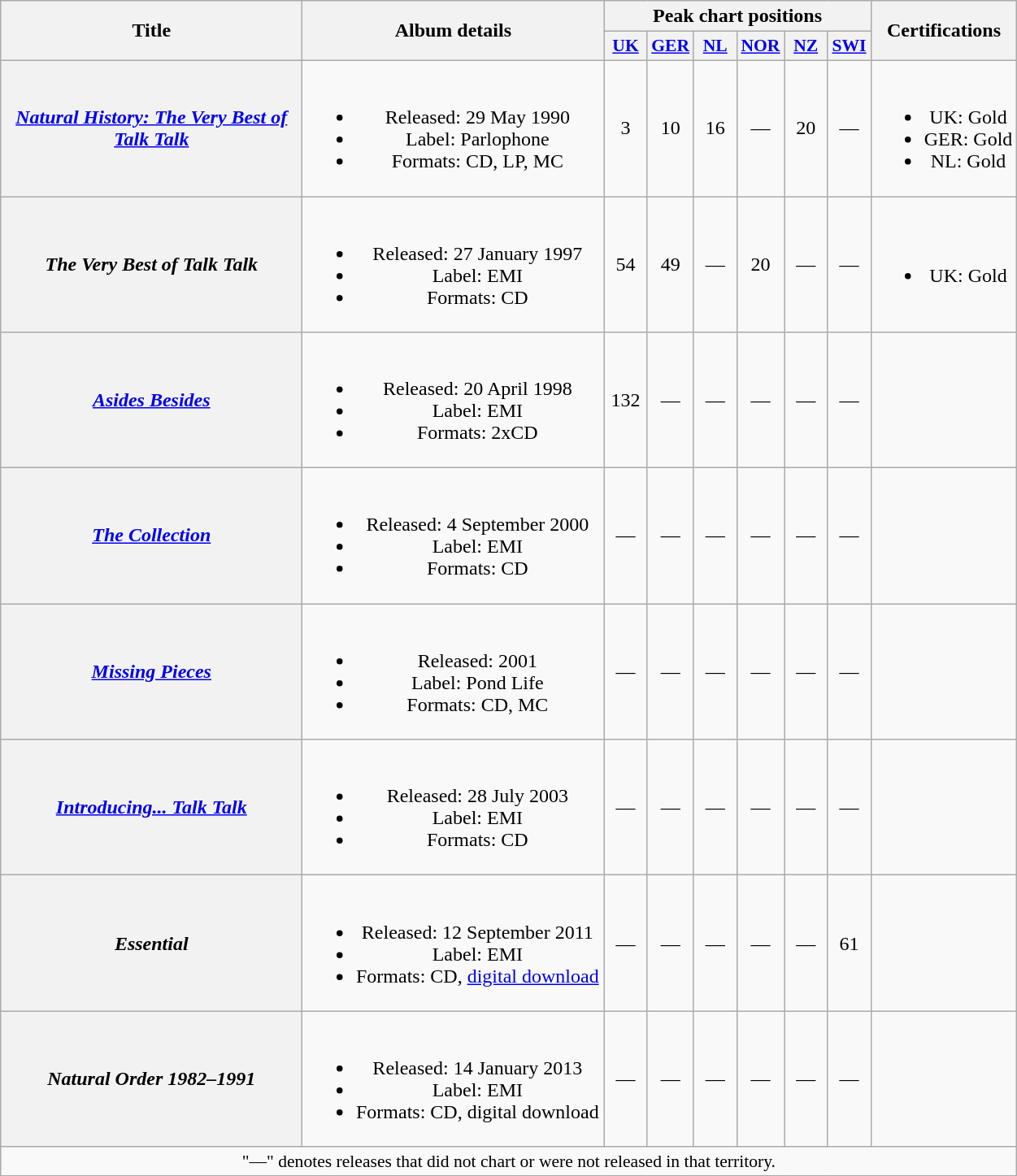<table class="wikitable plainrowheaders" style="text-align:center;">
<tr>
<th rowspan="2" scope="col" style="width:15em;">Title</th>
<th rowspan="2" scope="col" style="width:15em;">Album details</th>
<th colspan="6">Peak chart positions</th>
<th rowspan="2">Certifications</th>
</tr>
<tr>
<th scope="col" style="width:2em;font-size:90%;"><a href='#'>UK</a><br></th>
<th scope="col" style="width:2em;font-size:90%;"><a href='#'>GER</a><br></th>
<th scope="col" style="width:2em;font-size:90%;"><a href='#'>NL</a><br></th>
<th scope="col" style="width:2em;font-size:90%;"><a href='#'>NOR</a><br></th>
<th scope="col" style="width:2em;font-size:90%;"><a href='#'>NZ</a><br></th>
<th scope="col" style="width:2em;font-size:90%;"><a href='#'>SWI</a><br></th>
</tr>
<tr>
<th scope="row"><em><a href='#'>Natural History: The Very Best of Talk Talk</a></em></th>
<td><br><ul><li>Released: 29 May 1990</li><li>Label: Parlophone</li><li>Formats: CD, LP, MC</li></ul></td>
<td>3</td>
<td>10</td>
<td>16</td>
<td>—</td>
<td>20</td>
<td>—</td>
<td><br><ul><li>UK: Gold</li><li>GER: Gold</li><li>NL: Gold</li></ul></td>
</tr>
<tr>
<th scope="row"><em>The Very Best of Talk Talk</em></th>
<td><br><ul><li>Released: 27 January 1997</li><li>Label: EMI</li><li>Formats: CD</li></ul></td>
<td>54</td>
<td>49</td>
<td>—</td>
<td>20</td>
<td>—</td>
<td>—</td>
<td><br><ul><li>UK: Gold</li></ul></td>
</tr>
<tr>
<th scope="row"><em><a href='#'>Asides Besides</a></em></th>
<td><br><ul><li>Released: 20 April 1998</li><li>Label: EMI</li><li>Formats: 2xCD</li></ul></td>
<td>132</td>
<td>—</td>
<td>—</td>
<td>—</td>
<td>—</td>
<td>—</td>
<td></td>
</tr>
<tr>
<th scope="row"><em><a href='#'>The Collection</a></em></th>
<td><br><ul><li>Released: 4 September 2000</li><li>Label: EMI</li><li>Formats: CD</li></ul></td>
<td>—</td>
<td>—</td>
<td>—</td>
<td>—</td>
<td>—</td>
<td>—</td>
<td></td>
</tr>
<tr>
<th scope="row"><em><a href='#'>Missing Pieces</a></em></th>
<td><br><ul><li>Released: 2001</li><li>Label: Pond Life</li><li>Formats: CD, MC</li></ul></td>
<td>—</td>
<td>—</td>
<td>—</td>
<td>—</td>
<td>—</td>
<td>—</td>
<td></td>
</tr>
<tr>
<th scope="row"><em><a href='#'>Introducing... Talk Talk</a></em></th>
<td><br><ul><li>Released: 28 July 2003</li><li>Label: EMI</li><li>Formats: CD</li></ul></td>
<td>—</td>
<td>—</td>
<td>—</td>
<td>—</td>
<td>—</td>
<td>—</td>
<td></td>
</tr>
<tr>
<th scope="row"><em>Essential</em></th>
<td><br><ul><li>Released: 12 September 2011</li><li>Label: EMI</li><li>Formats: CD, <a href='#'>digital download</a></li></ul></td>
<td>—</td>
<td>—</td>
<td>—</td>
<td>—</td>
<td>—</td>
<td>61</td>
<td></td>
</tr>
<tr>
<th scope="row"><em>Natural Order 1982–1991</em></th>
<td><br><ul><li>Released: 14 January 2013</li><li>Label: EMI</li><li>Formats: CD, digital download</li></ul></td>
<td>—</td>
<td>—</td>
<td>—</td>
<td>—</td>
<td>—</td>
<td>—</td>
<td></td>
</tr>
<tr>
<td colspan="9" style="font-size:90%">"—" denotes releases that did not chart or were not released in that territory.</td>
</tr>
</table>
